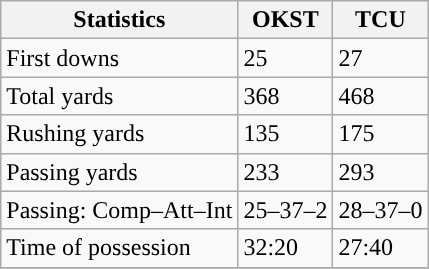<table class="wikitable" style="float: left;">
<tr>
<th>Statistics</th>
<th>OKST</th>
<th>TCU</th>
</tr>
<tr>
<td>First downs</td>
<td>25</td>
<td>27</td>
</tr>
<tr>
<td>Total yards</td>
<td>368</td>
<td>468</td>
</tr>
<tr>
<td>Rushing yards</td>
<td>135</td>
<td>175</td>
</tr>
<tr>
<td>Passing yards</td>
<td>233</td>
<td>293</td>
</tr>
<tr>
<td>Passing: Comp–Att–Int</td>
<td>25–37–2</td>
<td>28–37–0</td>
</tr>
<tr>
<td>Time of possession</td>
<td>32:20</td>
<td>27:40</td>
</tr>
<tr>
</tr>
</table>
